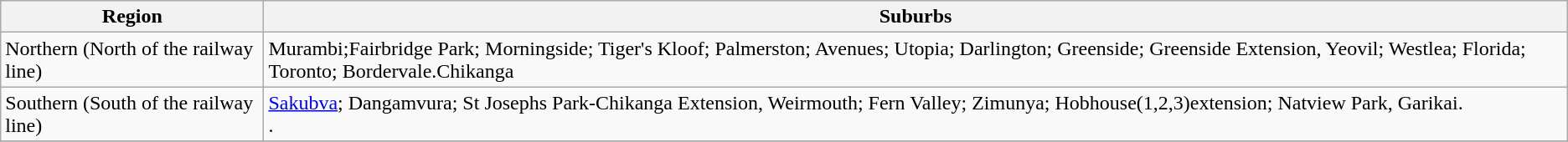<table class="wikitable">
<tr>
<th><strong> Region</strong></th>
<th><strong> Suburbs</strong></th>
</tr>
<tr>
<td>Northern (North of the railway line)</td>
<td>Murambi;Fairbridge Park; Morningside; Tiger's Kloof; Palmerston; Avenues; Utopia; Darlington; Greenside; Greenside Extension, Yeovil; Westlea; Florida; Toronto; Bordervale.Chikanga</td>
</tr>
<tr>
<td>Southern (South of the railway line)</td>
<td><a href='#'>Sakubva</a>; Dangamvura; St Josephs Park-Chikanga Extension, Weirmouth; Fern Valley; Zimunya; Hobhouse(1,2,3)extension; Natview Park, Garikai.<br>.</td>
</tr>
<tr>
</tr>
</table>
